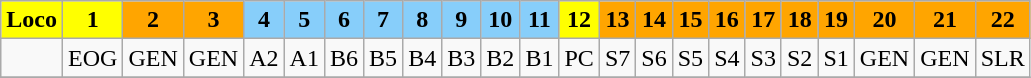<table class="wikitable plainrowheaders unsortable" style="text-align:center">
<tr>
<th rowspan="1" scope="col" style="background:yellow;">Loco</th>
<th rowspan="1" scope="col" style="background:yellow;">1</th>
<th rowspan="1" scope="col" style="background:orange;">2</th>
<th rowspan="1" scope="col" style="background:orange;">3</th>
<th rowspan="1" scope="col" style="background:lightskyblue;">4</th>
<th rowspan="1" scope="col" style="background:lightskyblue;">5</th>
<th rowspan="1" scope="col" style="background:lightskyblue;">6</th>
<th rowspan="1" scope="col" style="background:lightskyblue;">7</th>
<th rowspan="1" scope="col" style="background:lightskyblue;">8</th>
<th rowspan="1" scope="col" style="background:lightskyblue;">9</th>
<th rowspan="1" scope="col" style="background:lightskyblue;">10</th>
<th rowspan="1" scope="col" style="background:lightskyblue;">11</th>
<th rowspan="1" scope="col" style="background:yellow;">12</th>
<th rowspan="1" scope="col" style="background:orange;">13</th>
<th rowspan="1" scope="col" style="background:orange;">14</th>
<th rowspan="1" scope="col" style="background:orange">15</th>
<th rowspan="1" scope="col" style="background:orange;">16</th>
<th rowspan="1" scope="col" style="background:orange;">17</th>
<th rowspan="1" scope="col" style="background:orange;">18</th>
<th rowspan="1" scope="col" style="background:orange;">19</th>
<th rowspan="1" scope="col" style="background:orange;">20</th>
<th rowspan="1" scope="col" style="background:orange;">21</th>
<th rowspan="1" scope="col" style="background:orange;">22</th>
</tr>
<tr>
<td></td>
<td>EOG</td>
<td>GEN</td>
<td>GEN</td>
<td>A2</td>
<td>A1</td>
<td>B6</td>
<td>B5</td>
<td>B4</td>
<td>B3</td>
<td>B2</td>
<td>B1</td>
<td>PC</td>
<td>S7</td>
<td>S6</td>
<td>S5</td>
<td>S4</td>
<td>S3</td>
<td>S2</td>
<td>S1</td>
<td>GEN</td>
<td>GEN</td>
<td>SLR</td>
</tr>
<tr>
</tr>
</table>
